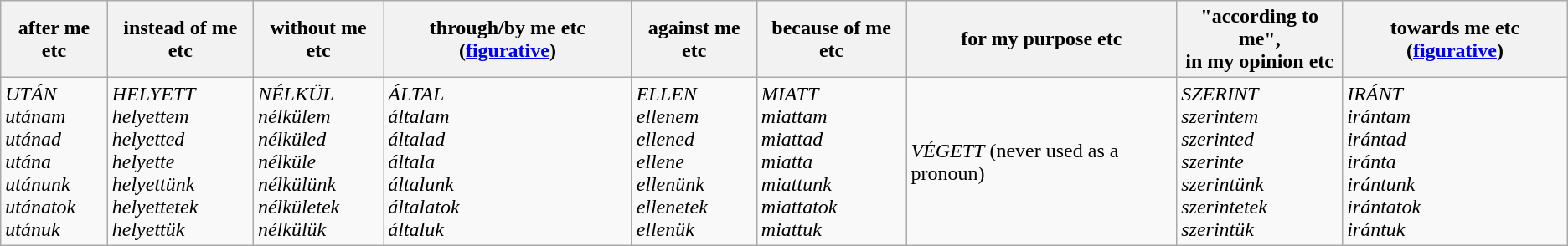<table class="wikitable" align=center>
<tr>
<th>after me etc</th>
<th>instead of me etc</th>
<th>without me etc</th>
<th>through/by me etc (<a href='#'>figurative</a>)</th>
<th>against me etc</th>
<th>because of me etc</th>
<th>for my purpose etc</th>
<th>"according to me",<br>in my opinion etc</th>
<th>towards me etc (<a href='#'>figurative</a>)</th>
</tr>
<tr>
<td><em>UTÁN</em><br><em>utánam</em><br><em>utánad</em><br><em>utána</em><br><em>utánunk</em><br><em>utánatok</em><br><em>utánuk</em></td>
<td><em>HELYETT</em><br><em>helyettem</em><br><em>helyetted</em><br><em>helyette</em><br><em>helyettünk</em><br><em>helyettetek</em><br><em>helyettük</em></td>
<td><em>NÉLKÜL</em><br><em>nélkülem</em><br><em>nélküled</em><br><em>nélküle</em><br><em>nélkülünk</em><br><em>nélkületek</em><br><em>nélkülük</em></td>
<td><em>ÁLTAL</em><br><em>általam</em><br><em>általad</em><br><em>általa</em><br><em>általunk</em><br><em>általatok</em><br><em>általuk</em></td>
<td><em>ELLEN</em><br><em>ellenem</em><br><em>ellened</em><br><em>ellene</em><br><em>ellenünk</em><br><em>ellenetek</em><br><em>ellenük</em></td>
<td><em>MIATT</em><br><em>miattam</em><br><em>miattad</em><br><em>miatta</em><br><em>miattunk</em><br><em>miattatok</em><br><em>miattuk</em></td>
<td><em>VÉGETT</em> (never used as a pronoun)</td>
<td><em>SZERINT</em><br><em>szerintem</em><br><em>szerinted</em><br><em>szerinte</em><br><em>szerintünk</em><br><em>szerintetek</em><br><em>szerintük</em></td>
<td><em>IRÁNT</em><br><em>irántam</em><br><em>irántad</em><br><em>iránta</em><br><em>irántunk</em><br><em>irántatok</em><br><em>irántuk</em></td>
</tr>
</table>
